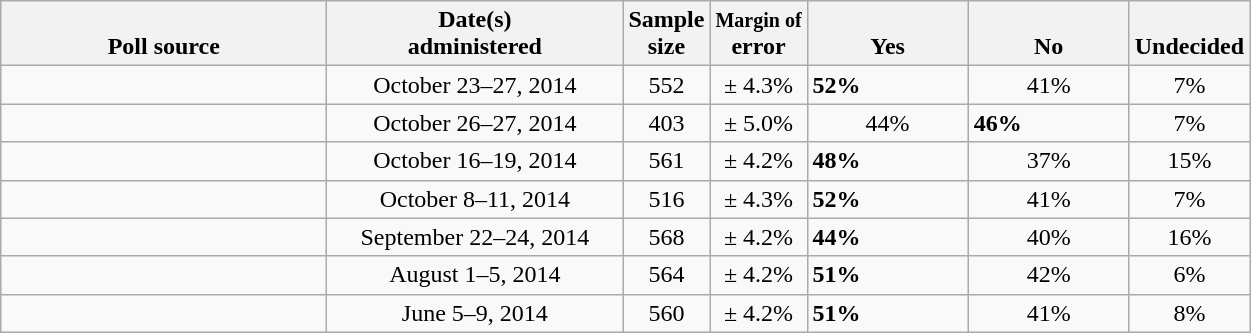<table class="wikitable">
<tr valign= bottom>
<th style="width:210px;">Poll source</th>
<th style="width:190px;">Date(s)<br>administered</th>
<th class=small>Sample<br>size</th>
<th><small>Margin of</small><br>error</th>
<th style="width:100px;">Yes</th>
<th style="width:100px;">No</th>
<th style="width:40px;">Undecided</th>
</tr>
<tr>
<td></td>
<td align=center>October 23–27, 2014</td>
<td align=center>552</td>
<td align=center>± 4.3%</td>
<td><strong>52%</strong></td>
<td align=center>41%</td>
<td align=center>7%</td>
</tr>
<tr>
<td></td>
<td align=center>October 26–27, 2014</td>
<td align=center>403</td>
<td align=center>± 5.0%</td>
<td align=center>44%</td>
<td><strong>46%</strong></td>
<td align=center>7%</td>
</tr>
<tr>
<td></td>
<td align=center>October 16–19, 2014</td>
<td align=center>561</td>
<td align=center>± 4.2%</td>
<td><strong>48%</strong></td>
<td align=center>37%</td>
<td align=center>15%</td>
</tr>
<tr>
<td> </td>
<td align=center>October 8–11, 2014</td>
<td align=center>516</td>
<td align=center>± 4.3%</td>
<td><strong>52%</strong></td>
<td align=center>41%</td>
<td align=center>7%</td>
</tr>
<tr>
<td></td>
<td align=center>September 22–24, 2014</td>
<td align=center>568</td>
<td align=center>± 4.2%</td>
<td><strong>44%</strong></td>
<td align=center>40%</td>
<td align=center>16%</td>
</tr>
<tr>
<td></td>
<td align=center>August 1–5, 2014</td>
<td align=center>564</td>
<td align=center>± 4.2%</td>
<td><strong>51%</strong></td>
<td align=center>42%</td>
<td align=center>6%</td>
</tr>
<tr>
<td></td>
<td align=center>June 5–9, 2014</td>
<td align=center>560</td>
<td align=center>± 4.2%</td>
<td><strong>51%</strong></td>
<td align=center>41%</td>
<td align=center>8%</td>
</tr>
</table>
